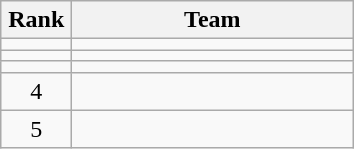<table class="wikitable" style="text-align:center;">
<tr>
<th width=40>Rank</th>
<th width=180>Team</th>
</tr>
<tr>
<td></td>
<td align=left></td>
</tr>
<tr>
<td></td>
<td align=left></td>
</tr>
<tr>
<td></td>
<td align=left></td>
</tr>
<tr>
<td>4</td>
<td align=left></td>
</tr>
<tr>
<td>5</td>
<td align=left></td>
</tr>
</table>
